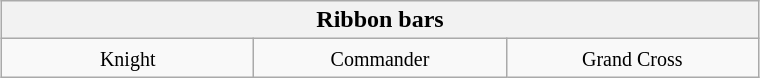<table align=center class=wikitable width=40% style="margin:1em auto;">
<tr>
<th colspan=3>Ribbon bars</th>
</tr>
<tr>
<td width=33% valign=top align=center><small>Knight</small></td>
<td width=33% valign=top align=center><small>Commander</small></td>
<td width=33% valign=top align=center><small>Grand Cross</small></td>
</tr>
</table>
